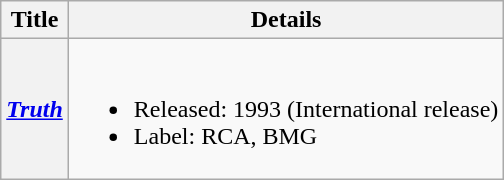<table class="wikitable plainrowheaders" style="text-align:center;">
<tr>
<th>Title</th>
<th>Details</th>
</tr>
<tr>
<th scope="row"><em><a href='#'>Truth</a></em></th>
<td align="left"><br><ul><li>Released: 1993 (International release)</li><li>Label: RCA, BMG</li></ul></td>
</tr>
</table>
